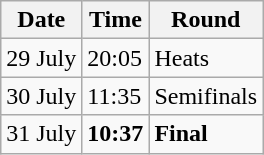<table class="wikitable">
<tr>
<th>Date</th>
<th>Time</th>
<th>Round</th>
</tr>
<tr>
<td>29 July</td>
<td>20:05</td>
<td>Heats</td>
</tr>
<tr>
<td>30 July</td>
<td>11:35</td>
<td>Semifinals</td>
</tr>
<tr>
<td>31 July</td>
<td><strong>10:37</strong></td>
<td><strong>Final</strong></td>
</tr>
</table>
